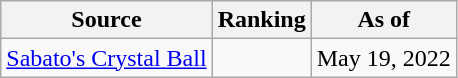<table class="wikitable" style="text-align:center">
<tr>
<th>Source</th>
<th>Ranking</th>
<th>As of</th>
</tr>
<tr>
<td align=left><a href='#'>Sabato's Crystal Ball</a></td>
<td></td>
<td>May 19, 2022</td>
</tr>
</table>
